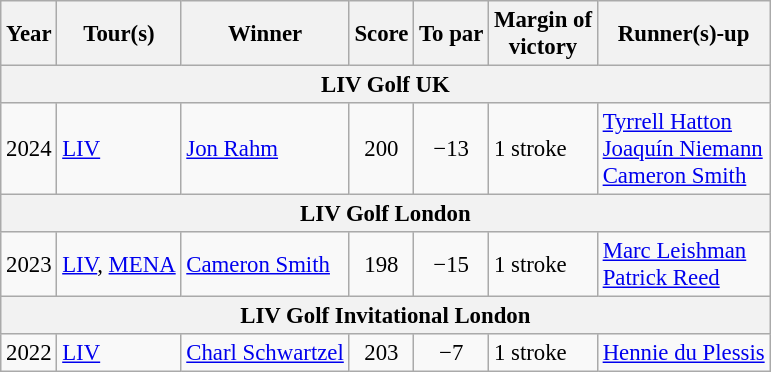<table class="wikitable" style="font-size:95%">
<tr>
<th>Year</th>
<th>Tour(s)</th>
<th>Winner</th>
<th>Score</th>
<th>To par</th>
<th>Margin of<br>victory</th>
<th>Runner(s)-up</th>
</tr>
<tr>
<th colspan=7>LIV Golf UK</th>
</tr>
<tr>
<td>2024</td>
<td><a href='#'>LIV</a></td>
<td> <a href='#'>Jon Rahm</a></td>
<td align=center>200</td>
<td align=center>−13</td>
<td>1 stroke</td>
<td> <a href='#'>Tyrrell Hatton</a><br>  <a href='#'>Joaquín Niemann</a><br>  <a href='#'>Cameron Smith</a></td>
</tr>
<tr>
<th colspan=7>LIV Golf London</th>
</tr>
<tr>
<td>2023</td>
<td><a href='#'>LIV</a>, <a href='#'>MENA</a></td>
<td> <a href='#'>Cameron Smith</a></td>
<td align=center>198</td>
<td align=center>−15</td>
<td>1 stroke</td>
<td> <a href='#'>Marc Leishman</a><br> <a href='#'>Patrick Reed</a></td>
</tr>
<tr>
<th colspan=7>LIV Golf Invitational London</th>
</tr>
<tr>
<td>2022</td>
<td><a href='#'>LIV</a></td>
<td> <a href='#'>Charl Schwartzel</a></td>
<td align=center>203</td>
<td align=center>−7</td>
<td>1 stroke</td>
<td> <a href='#'>Hennie du Plessis</a></td>
</tr>
</table>
